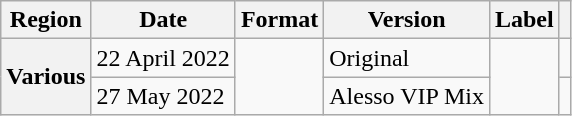<table class="wikitable plainrowheaders">
<tr>
<th scope=col>Region</th>
<th scope=col>Date</th>
<th scope=col>Format</th>
<th scope=col>Version</th>
<th scope=col>Label</th>
<th scope=col></th>
</tr>
<tr>
<th scope="row" rowspan="2">Various</th>
<td>22 April 2022</td>
<td rowspan="2"></td>
<td>Original</td>
<td rowspan="2"></td>
<td align=center></td>
</tr>
<tr>
<td>27 May 2022</td>
<td>Alesso VIP Mix</td>
<td align=center></td>
</tr>
</table>
